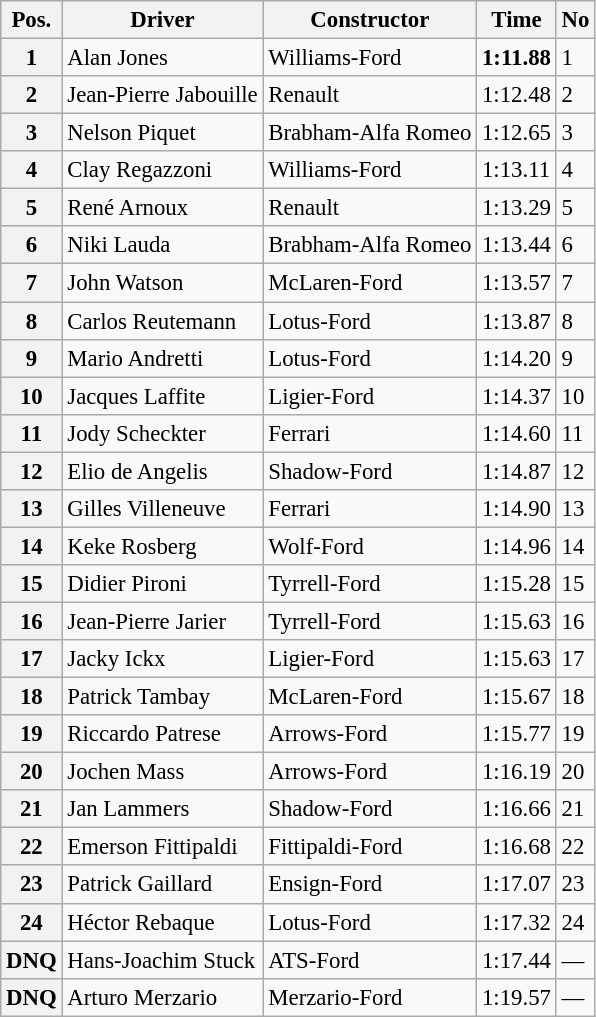<table class="wikitable sortable" style="font-size:95%;">
<tr>
<th>Pos.</th>
<th>Driver</th>
<th>Constructor</th>
<th>Time</th>
<th>No</th>
</tr>
<tr>
<th>1</th>
<td>Alan Jones</td>
<td>Williams-Ford</td>
<td><strong>1:11.88</strong></td>
<td>1</td>
</tr>
<tr>
<th>2</th>
<td>Jean-Pierre Jabouille</td>
<td>Renault</td>
<td>1:12.48</td>
<td>2</td>
</tr>
<tr>
<th>3</th>
<td>Nelson Piquet</td>
<td>Brabham-Alfa Romeo</td>
<td>1:12.65</td>
<td>3</td>
</tr>
<tr>
<th>4</th>
<td>Clay Regazzoni</td>
<td>Williams-Ford</td>
<td>1:13.11</td>
<td>4</td>
</tr>
<tr>
<th>5</th>
<td>René Arnoux</td>
<td>Renault</td>
<td>1:13.29</td>
<td>5</td>
</tr>
<tr>
<th>6</th>
<td>Niki Lauda</td>
<td>Brabham-Alfa Romeo</td>
<td>1:13.44</td>
<td>6</td>
</tr>
<tr>
<th>7</th>
<td>John Watson</td>
<td>McLaren-Ford</td>
<td>1:13.57</td>
<td>7</td>
</tr>
<tr>
<th>8</th>
<td>Carlos Reutemann</td>
<td>Lotus-Ford</td>
<td>1:13.87</td>
<td>8</td>
</tr>
<tr>
<th>9</th>
<td>Mario Andretti</td>
<td>Lotus-Ford</td>
<td>1:14.20</td>
<td>9</td>
</tr>
<tr>
<th>10</th>
<td>Jacques Laffite</td>
<td>Ligier-Ford</td>
<td>1:14.37</td>
<td>10</td>
</tr>
<tr>
<th>11</th>
<td>Jody Scheckter</td>
<td>Ferrari</td>
<td>1:14.60</td>
<td>11</td>
</tr>
<tr>
<th>12</th>
<td>Elio de Angelis</td>
<td>Shadow-Ford</td>
<td>1:14.87</td>
<td>12</td>
</tr>
<tr>
<th>13</th>
<td>Gilles Villeneuve</td>
<td>Ferrari</td>
<td>1:14.90</td>
<td>13</td>
</tr>
<tr>
<th>14</th>
<td>Keke Rosberg</td>
<td>Wolf-Ford</td>
<td>1:14.96</td>
<td>14</td>
</tr>
<tr>
<th>15</th>
<td>Didier Pironi</td>
<td>Tyrrell-Ford</td>
<td>1:15.28</td>
<td>15</td>
</tr>
<tr>
<th>16</th>
<td>Jean-Pierre Jarier</td>
<td>Tyrrell-Ford</td>
<td>1:15.63</td>
<td>16</td>
</tr>
<tr>
<th>17</th>
<td>Jacky Ickx</td>
<td>Ligier-Ford</td>
<td>1:15.63</td>
<td>17</td>
</tr>
<tr>
<th>18</th>
<td>Patrick Tambay</td>
<td>McLaren-Ford</td>
<td>1:15.67</td>
<td>18</td>
</tr>
<tr>
<th>19</th>
<td>Riccardo Patrese</td>
<td>Arrows-Ford</td>
<td>1:15.77</td>
<td>19</td>
</tr>
<tr>
<th>20</th>
<td>Jochen Mass</td>
<td>Arrows-Ford</td>
<td>1:16.19</td>
<td>20</td>
</tr>
<tr>
<th>21</th>
<td>Jan Lammers</td>
<td>Shadow-Ford</td>
<td>1:16.66</td>
<td>21</td>
</tr>
<tr>
<th>22</th>
<td>Emerson Fittipaldi</td>
<td>Fittipaldi-Ford</td>
<td>1:16.68</td>
<td>22</td>
</tr>
<tr>
<th>23</th>
<td>Patrick Gaillard</td>
<td>Ensign-Ford</td>
<td>1:17.07</td>
<td>23</td>
</tr>
<tr>
<th>24</th>
<td>Héctor Rebaque</td>
<td>Lotus-Ford</td>
<td>1:17.32</td>
<td>24</td>
</tr>
<tr>
<th>DNQ</th>
<td>Hans-Joachim Stuck</td>
<td>ATS-Ford</td>
<td>1:17.44</td>
<td>—</td>
</tr>
<tr>
<th>DNQ</th>
<td>Arturo Merzario</td>
<td>Merzario-Ford</td>
<td>1:19.57</td>
<td>—</td>
</tr>
</table>
